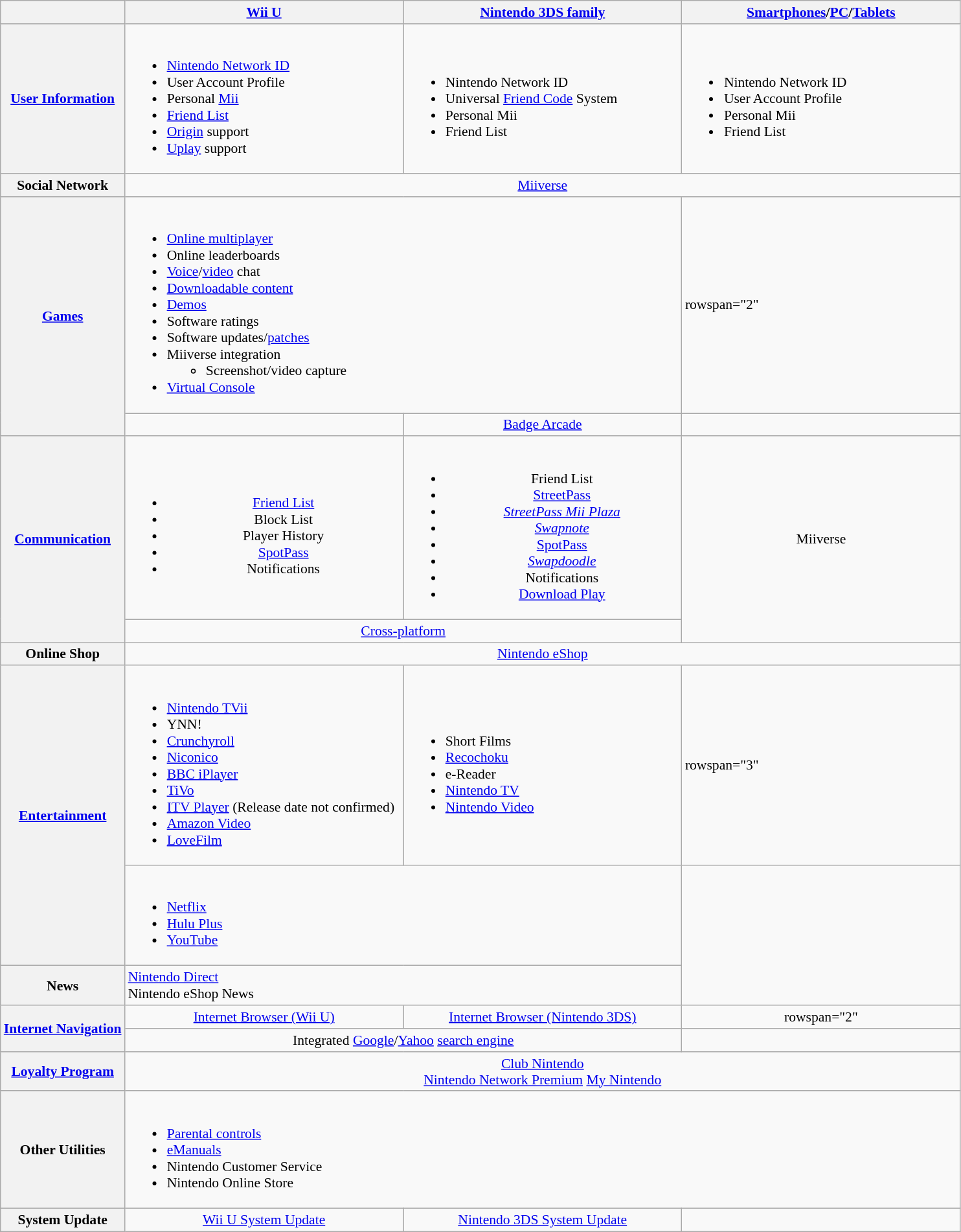<table class="wikitable" style="font-size: 90%;">
<tr>
<th></th>
<th style="width:280px;"><a href='#'>Wii U</a></th>
<th style="width:280px;"><a href='#'>Nintendo 3DS family</a></th>
<th style="width:280px;"><a href='#'>Smartphones</a>/<a href='#'>PC</a>/<a href='#'>Tablets</a></th>
</tr>
<tr>
<th><a href='#'>User Information</a></th>
<td><br><ul><li><a href='#'>Nintendo Network ID</a> </li><li>User Account Profile </li><li>Personal <a href='#'>Mii</a> </li><li><a href='#'>Friend List</a> </li><li><a href='#'>Origin</a> support </li><li><a href='#'>Uplay</a> support </li></ul></td>
<td><br><ul><li>Nintendo Network ID </li><li>Universal <a href='#'>Friend Code</a> System </li><li>Personal Mii </li><li>Friend List </li></ul></td>
<td><br><ul><li>Nintendo Network ID</li><li>User Account Profile</li><li>Personal Mii </li><li>Friend List </li></ul></td>
</tr>
<tr style="text-align: center;">
<th>Social Network</th>
<td colspan="3"><a href='#'>Miiverse</a></td>
</tr>
<tr>
<th rowspan="2"><a href='#'>Games</a></th>
<td colspan="2"><br><ul><li><a href='#'>Online multiplayer</a> </li><li>Online leaderboards</li><li><a href='#'>Voice</a>/<a href='#'>video</a> chat </li><li><a href='#'>Downloadable content</a></li><li><a href='#'>Demos</a> </li><li>Software ratings </li><li>Software updates/<a href='#'>patches</a></li><li>Miiverse integration <ul><li>Screenshot/video capture</li></ul></li><li><a href='#'>Virtual Console</a></li></ul></td>
<td>rowspan="2" </td>
</tr>
<tr>
<td></td>
<td style="text-align: center;"><a href='#'>Badge Arcade</a><br></td>
</tr>
<tr style="text-align: center;">
<th rowspan="2"><a href='#'>Communication</a></th>
<td><br><ul><li><a href='#'>Friend List</a> </li><li>Block List</li><li>Player History </li><li><a href='#'>SpotPass</a></li><li>Notifications</li></ul></td>
<td><br><ul><li>Friend List </li><li><a href='#'>StreetPass</a></li><li><em><a href='#'>StreetPass Mii Plaza</a></em><br></li><li><em><a href='#'>Swapnote</a></em> </li><li><a href='#'>SpotPass</a></li><li><em><a href='#'>Swapdoodle</a></em></li><li>Notifications</li><li><a href='#'>Download Play</a></li></ul></td>
<td rowspan="2">Miiverse</td>
</tr>
<tr style="text-align: center;">
<td colspan="2"><a href='#'>Cross-platform</a></td>
</tr>
<tr style="text-align: center;">
<th>Online Shop</th>
<td colspan="3"><a href='#'>Nintendo eShop</a></td>
</tr>
<tr>
<th rowspan="2"><a href='#'>Entertainment</a></th>
<td><br><ul><li><a href='#'>Nintendo TVii</a></li><li>YNN! </li><li><a href='#'>Crunchyroll</a> </li><li><a href='#'>Niconico</a> </li><li><a href='#'>BBC iPlayer</a> </li><li><a href='#'>TiVo</a> </li><li><a href='#'>ITV Player</a>   (Release date not confirmed)</li><li><a href='#'>Amazon Video</a> </li><li><a href='#'>LoveFilm</a> </li></ul></td>
<td><br><ul><li>Short Films</li><li><a href='#'>Recochoku</a> </li><li>e-Reader </li><li><a href='#'>Nintendo TV</a> </li><li><a href='#'>Nintendo Video</a> </li></ul></td>
<td>rowspan="3" </td>
</tr>
<tr>
<td colspan="2"><br><ul><li><a href='#'>Netflix</a> </li><li><a href='#'>Hulu Plus</a> </li><li><a href='#'>YouTube</a> </li></ul></td>
</tr>
<tr>
<th>News</th>
<td colspan="2"><a href='#'>Nintendo Direct</a><br>Nintendo eShop News</td>
</tr>
<tr style="text-align: center;">
<th rowspan="2"><a href='#'>Internet Navigation</a></th>
<td><a href='#'>Internet Browser (Wii U)</a><br></td>
<td><a href='#'>Internet Browser (Nintendo 3DS)</a><br></td>
<td>rowspan="2" </td>
</tr>
<tr style="text-align: center;">
<td colspan="2">Integrated <a href='#'>Google</a>/<a href='#'>Yahoo</a> <a href='#'>search engine</a></td>
</tr>
<tr style="text-align: center;">
<th><a href='#'>Loyalty Program</a></th>
<td colspan="3"><a href='#'>Club Nintendo</a><br><a href='#'>Nintendo Network Premium</a> <a href='#'>My Nintendo</a></td>
</tr>
<tr>
<th>Other Utilities</th>
<td colspan="3"><br><ul><li><a href='#'>Parental controls</a></li><li><a href='#'>eManuals</a></li><li>Nintendo Customer Service </li><li>Nintendo Online Store </li></ul></td>
</tr>
<tr style="text-align: center;">
<th>System Update</th>
<td><a href='#'>Wii U System Update</a></td>
<td><a href='#'>Nintendo 3DS System Update</a></td>
<td></td>
</tr>
</table>
